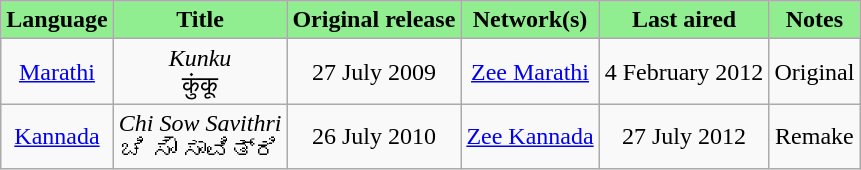<table class="wikitable" style="text-align:center;">
<tr>
<th style="background:LightGreen;">Language</th>
<th style="background:LightGreen;">Title</th>
<th style="background:LightGreen;">Original release</th>
<th style="background:LightGreen;">Network(s)</th>
<th style="background:LightGreen;">Last aired</th>
<th style="background:LightGreen;">Notes</th>
</tr>
<tr>
<td><a href='#'>Marathi</a></td>
<td><em>Kunku</em> <br> कुंकू</td>
<td>27 July 2009</td>
<td><a href='#'>Zee Marathi</a></td>
<td>4 February 2012</td>
<td>Original</td>
</tr>
<tr>
<td><a href='#'>Kannada</a></td>
<td><em>Chi Sow Savithri</em> <br> ಚಿ ಸೌ ಸಾವಿತ್ರಿ</td>
<td>26 July 2010</td>
<td><a href='#'>Zee Kannada</a></td>
<td>27 July 2012</td>
<td>Remake</td>
</tr>
</table>
